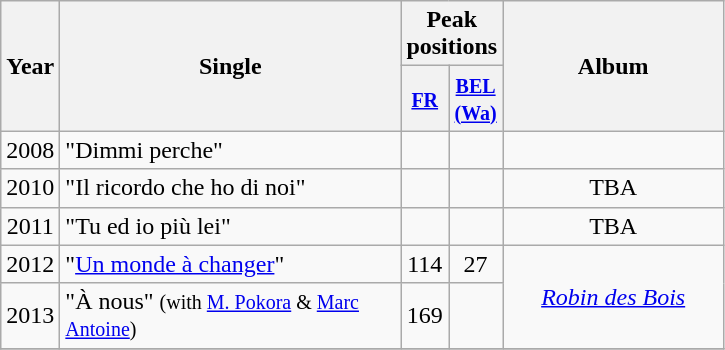<table class="wikitable">
<tr>
<th align="center" rowspan="2" width="10">Year</th>
<th align="center" rowspan="2" width="220">Single</th>
<th align="center" colspan="2" width=50>Peak positions</th>
<th align="center" rowspan="2" width="140">Album</th>
</tr>
<tr>
<th width="20"><small><a href='#'>FR</a></small><br></th>
<th width="20"><small><a href='#'>BEL <br>(Wa)</a><br></small></th>
</tr>
<tr>
<td align="center" rowspan="1">2008</td>
<td>"Dimmi perche"</td>
<td align="center"></td>
<td align="center"></td>
<td align="center" rowspan="1"></td>
</tr>
<tr>
<td align="center" rowspan="1">2010</td>
<td>"Il ricordo che ho di noi"</td>
<td align="center"></td>
<td align="center"></td>
<td align="center" rowspan="1">TBA</td>
</tr>
<tr>
<td align="center" rowspan="1">2011</td>
<td>"Tu ed io più lei"</td>
<td align="center"></td>
<td align="center"></td>
<td align="center" rowspan="1">TBA</td>
</tr>
<tr>
<td align="center" rowspan="1">2012</td>
<td>"<a href='#'>Un monde à changer</a>"</td>
<td align="center">114</td>
<td align="center">27</td>
<td align="center" rowspan="2"><em><a href='#'>Robin des Bois</a></em></td>
</tr>
<tr>
<td align="center" rowspan="1">2013</td>
<td>"À nous" <small>(with <a href='#'>M. Pokora</a> & <a href='#'>Marc Antoine</a>)</small></td>
<td align="center">169</td>
<td align="center"></td>
</tr>
<tr>
</tr>
</table>
